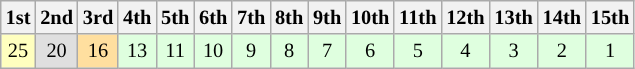<table class="wikitable" style="font-size:85%; text-align:center;">
<tr>
<th>1st</th>
<th>2nd</th>
<th>3rd</th>
<th>4th</th>
<th>5th</th>
<th>6th</th>
<th>7th</th>
<th>8th</th>
<th>9th</th>
<th>10th</th>
<th>11th</th>
<th>12th</th>
<th>13th</th>
<th>14th</th>
<th>15th</th>
</tr>
<tr>
<td style="background:#ffffbf;">25</td>
<td style="background:#dfdfdf;">20</td>
<td style="background:#ffdf9f;">16</td>
<td style="background:#dfffdf;">13</td>
<td style="background:#dfffdf;">11</td>
<td style="background:#dfffdf;">10</td>
<td style="background:#dfffdf;">9</td>
<td style="background:#dfffdf;">8</td>
<td style="background:#dfffdf;">7</td>
<td style="background:#dfffdf;">6</td>
<td style="background:#dfffdf;">5</td>
<td style="background:#dfffdf;">4</td>
<td style="background:#dfffdf;">3</td>
<td style="background:#dfffdf;">2</td>
<td style="background:#dfffdf;">1</td>
</tr>
</table>
